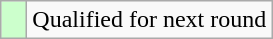<table class="wikitable">
<tr>
<td style="width:10px; background:#cfc"></td>
<td>Qualified for next round</td>
</tr>
</table>
